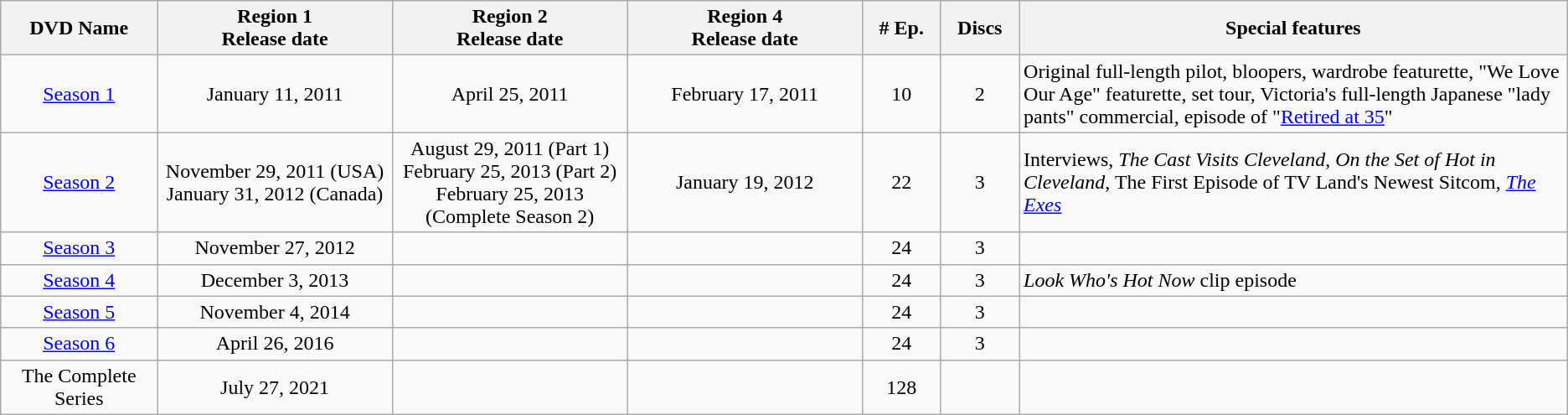<table class="wikitable" style="text-align:center;">
<tr>
<th style="width:10%;">DVD Name</th>
<th style="width:15%;">Region 1<br>Release date</th>
<th style="width:15%;">Region 2<br>Release date</th>
<th style="width:15%;">Region 4<br>Release date</th>
<th style="width: 5%;"># Ep.</th>
<th style="width: 5%;">Discs</th>
<th style="width:35%;">Special features</th>
</tr>
<tr>
<td><a href='#'>Season 1</a></td>
<td>January 11, 2011</td>
<td>April 25, 2011</td>
<td>February 17, 2011</td>
<td>10</td>
<td>2</td>
<td style="text-align:left;">Original full-length pilot, bloopers, wardrobe featurette, "We Love Our Age" featurette, set tour, Victoria's full-length Japanese "lady pants" commercial, episode of "<a href='#'>Retired at 35</a>"</td>
</tr>
<tr>
<td><a href='#'>Season 2</a></td>
<td>November 29, 2011 (USA)<br>January 31, 2012 (Canada)</td>
<td>August 29, 2011 (Part 1)<br>February 25, 2013 (Part 2)<br>February 25, 2013 (Complete Season 2) </td>
<td>January 19, 2012</td>
<td>22</td>
<td>3</td>
<td style="text-align:left;">Interviews, <em>The Cast Visits Cleveland</em>, <em>On the Set of Hot in Cleveland</em>, The First Episode of TV Land's Newest Sitcom, <em><a href='#'>The Exes</a></em></td>
</tr>
<tr>
<td><a href='#'>Season 3</a></td>
<td>November 27, 2012</td>
<td></td>
<td></td>
<td>24</td>
<td>3</td>
<td style="text-align:left;"></td>
</tr>
<tr>
<td><a href='#'>Season 4</a></td>
<td>December 3, 2013</td>
<td></td>
<td></td>
<td>24</td>
<td>3</td>
<td style="text-align:left;"><em>Look Who's Hot Now</em> clip episode</td>
</tr>
<tr>
<td><a href='#'>Season 5</a></td>
<td>November 4, 2014</td>
<td></td>
<td></td>
<td>24</td>
<td>3</td>
<td style="text-align:left;"></td>
</tr>
<tr>
<td><a href='#'>Season 6</a></td>
<td>April 26, 2016</td>
<td></td>
<td></td>
<td>24</td>
<td>3</td>
<td style="text-align:left;"></td>
</tr>
<tr>
<td>The Complete Series</td>
<td>July 27, 2021</td>
<td></td>
<td></td>
<td>128</td>
<td></td>
<td style="text-align:left;"></td>
</tr>
</table>
